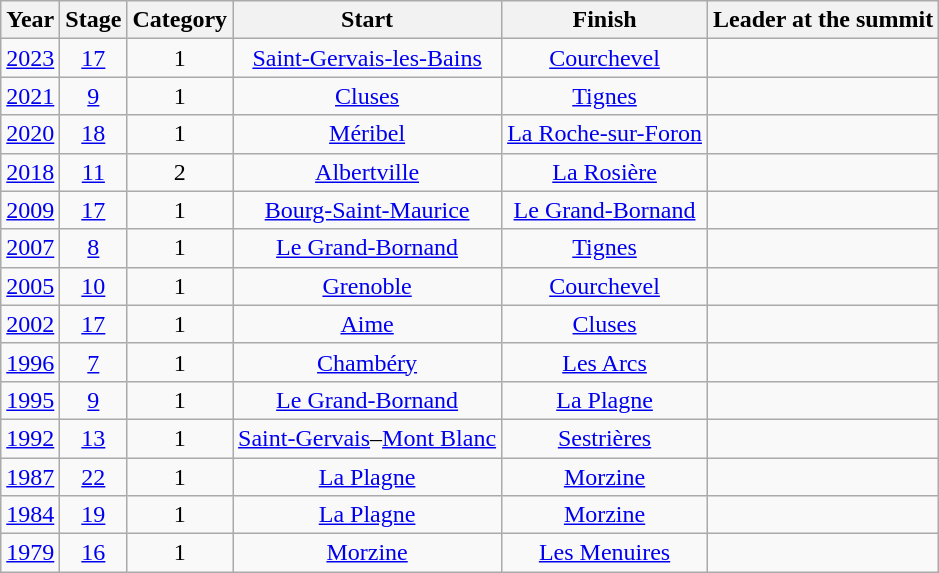<table class="wikitable" style="text-align: center;">
<tr>
<th>Year</th>
<th>Stage</th>
<th>Category</th>
<th>Start</th>
<th>Finish</th>
<th>Leader at the summit</th>
</tr>
<tr>
<td><a href='#'>2023</a></td>
<td><a href='#'>17</a></td>
<td>1</td>
<td><a href='#'>Saint-Gervais-les-Bains</a></td>
<td><a href='#'>Courchevel</a></td>
<td></td>
</tr>
<tr>
<td><a href='#'>2021</a></td>
<td><a href='#'>9</a></td>
<td>1</td>
<td><a href='#'>Cluses</a></td>
<td><a href='#'>Tignes</a></td>
<td></td>
</tr>
<tr>
<td><a href='#'>2020</a></td>
<td><a href='#'>18</a></td>
<td>1</td>
<td><a href='#'>Méribel</a></td>
<td><a href='#'>La Roche-sur-Foron</a></td>
<td></td>
</tr>
<tr>
<td><a href='#'>2018</a></td>
<td><a href='#'>11</a></td>
<td>2</td>
<td><a href='#'>Albertville</a></td>
<td><a href='#'>La Rosière</a></td>
<td></td>
</tr>
<tr>
<td><a href='#'>2009</a></td>
<td><a href='#'>17</a></td>
<td>1</td>
<td><a href='#'>Bourg-Saint-Maurice</a></td>
<td><a href='#'>Le Grand-Bornand</a></td>
<td><s></s></td>
</tr>
<tr>
<td><a href='#'>2007</a></td>
<td><a href='#'>8</a></td>
<td>1</td>
<td><a href='#'>Le Grand-Bornand</a></td>
<td><a href='#'>Tignes</a></td>
<td></td>
</tr>
<tr>
<td><a href='#'>2005</a></td>
<td><a href='#'>10</a></td>
<td>1</td>
<td><a href='#'>Grenoble</a></td>
<td><a href='#'>Courchevel</a></td>
<td></td>
</tr>
<tr>
<td><a href='#'>2002</a></td>
<td><a href='#'>17</a></td>
<td>1</td>
<td><a href='#'>Aime</a></td>
<td><a href='#'>Cluses</a></td>
<td></td>
</tr>
<tr>
<td><a href='#'>1996</a></td>
<td><a href='#'>7</a></td>
<td>1</td>
<td><a href='#'>Chambéry</a></td>
<td><a href='#'>Les Arcs</a></td>
<td></td>
</tr>
<tr>
<td><a href='#'>1995</a></td>
<td><a href='#'>9</a></td>
<td>1</td>
<td><a href='#'>Le Grand-Bornand</a></td>
<td><a href='#'>La Plagne</a></td>
<td></td>
</tr>
<tr>
<td><a href='#'>1992</a></td>
<td><a href='#'>13</a></td>
<td>1</td>
<td><a href='#'>Saint-Gervais</a>–<a href='#'>Mont Blanc</a></td>
<td><a href='#'>Sestrières</a></td>
<td></td>
</tr>
<tr>
<td><a href='#'>1987</a></td>
<td><a href='#'>22</a></td>
<td>1</td>
<td><a href='#'>La Plagne</a></td>
<td><a href='#'>Morzine</a></td>
<td></td>
</tr>
<tr>
<td><a href='#'>1984</a></td>
<td><a href='#'>19</a></td>
<td>1</td>
<td><a href='#'>La Plagne</a></td>
<td><a href='#'>Morzine</a></td>
<td></td>
</tr>
<tr>
<td><a href='#'>1979</a></td>
<td><a href='#'>16</a></td>
<td>1</td>
<td><a href='#'>Morzine</a></td>
<td><a href='#'>Les Menuires</a></td>
<td></td>
</tr>
</table>
